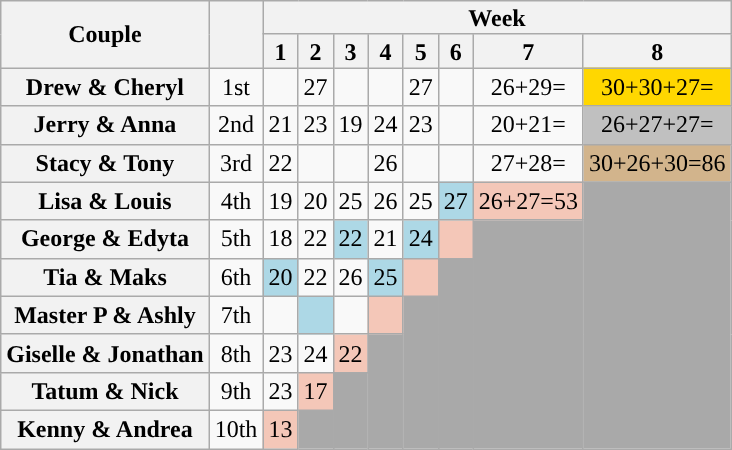<table class="wikitable sortable" style="text-align:center; font-size:100%">
<tr>
<th scope="col" rowspan="2" style="text-align:center; line-height:15px;">Couple</th>
<th scope="col" rowspan="2" style="text-align:center; line-height:15px;"></th>
<th colspan="8" style="text-align:center; line-height:15px;">Week</th>
</tr>
<tr>
<th scope="col" style="line-height:15px;">1</th>
<th scope="col" style="line-height:15px;">2</th>
<th scope="col" style="line-height:15px;">3</th>
<th scope="col" style="line-height:15px;">4</th>
<th scope="col" style="line-height:15px;">5</th>
<th scope="col" style="line-height:15px;">6</th>
<th scope="col" style="line-height:15px;">7</th>
<th scope="col" style="line-height:15px;">8</th>
</tr>
<tr>
<th scope="row">Drew & Cheryl</th>
<td>1st</td>
<td></td>
<td>27</td>
<td></td>
<td></td>
<td>27</td>
<td></td>
<td>26+29=</td>
<td bgcolor=gold >30+30+27=</td>
</tr>
<tr>
<th scope="row">Jerry & Anna</th>
<td>2nd</td>
<td>21</td>
<td>23</td>
<td>19</td>
<td>24</td>
<td>23</td>
<td></td>
<td>20+21=</td>
<td bgcolor=silver >26+27+27=</td>
</tr>
<tr>
<th scope="row">Stacy & Tony</th>
<td>3rd</td>
<td>22</td>
<td></td>
<td></td>
<td>26</td>
<td></td>
<td></td>
<td>27+28=</td>
<td bgcolor=tan >30+26+30=86</td>
</tr>
<tr>
<th scope="row">Lisa & Louis</th>
<td>4th</td>
<td>19</td>
<td>20</td>
<td>25</td>
<td>26</td>
<td>25</td>
<td bgcolor=lightblue>27</td>
<td bgcolor=f4c7b8 >26+27=53</td>
<td colspan="1" rowspan="7" style="background:darkgray"></td>
</tr>
<tr>
<th scope="row">George & Edyta</th>
<td>5th</td>
<td>18</td>
<td>22</td>
<td bgcolor=lightblue>22</td>
<td>21</td>
<td bgcolor=lightblue>24</td>
<td bgcolor=f4c7b8></td>
<td rowspan="6" style="background:darkgray"></td>
</tr>
<tr>
<th scope="row">Tia & Maks</th>
<td>6th</td>
<td bgcolor=lightblue>20</td>
<td>22</td>
<td>26</td>
<td bgcolor=lightblue>25</td>
<td bgcolor=f4c7b8></td>
<td rowspan="5" style="background:darkgray"></td>
</tr>
<tr>
<th scope="row">Master P & Ashly</th>
<td>7th</td>
<td></td>
<td bgcolor=lightblue></td>
<td></td>
<td bgcolor=f4c7b8></td>
<td rowspan="4" style="background:darkgray"></td>
</tr>
<tr>
<th scope="row">Giselle & Jonathan</th>
<td>8th</td>
<td>23</td>
<td>24</td>
<td bgcolor=f4c7b8>22</td>
<td rowspan="3" style="background:darkgray"></td>
</tr>
<tr>
<th scope="row">Tatum & Nick</th>
<td>9th</td>
<td>23</td>
<td bgcolor=f4c7b8>17</td>
<td rowspan="2" style="background:darkgray"></td>
</tr>
<tr>
<th scope="row">Kenny & Andrea</th>
<td>10th</td>
<td bgcolor=f4c7b8>13</td>
<td style="background:darkgray"></td>
</tr>
</table>
